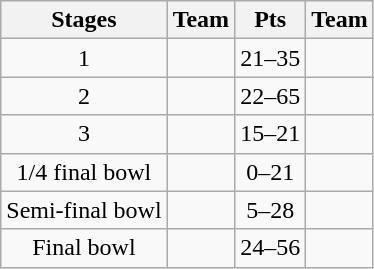<table class="wikitable" style="text-align:center;">
<tr>
<th>Stages</th>
<th>Team</th>
<th>Pts</th>
<th>Team</th>
</tr>
<tr>
<td>1</td>
<td style="text-align:left;"></td>
<td>21–35</td>
<td style="text-align:left;"></td>
</tr>
<tr>
<td>2</td>
<td style="text-align:left;"></td>
<td>22–65</td>
<td style="text-align:left;"></td>
</tr>
<tr>
<td>3</td>
<td style="text-align:left;"></td>
<td>15–21</td>
<td style="text-align:left;"></td>
</tr>
<tr>
<td>1/4 final bowl</td>
<td style="text-align:left;"></td>
<td>0–21</td>
<td style="text-align:left;"></td>
</tr>
<tr>
<td>Semi-final bowl</td>
<td style="text-align:left;"></td>
<td>5–28</td>
<td style="text-align:left;"></td>
</tr>
<tr>
<td>Final bowl</td>
<td style="text-align:left;"></td>
<td>24–56</td>
<td style="text-align:left;"></td>
</tr>
</table>
